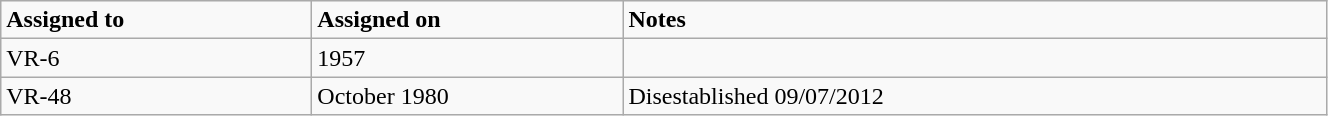<table class="wikitable" style="width: 70%;">
<tr>
<td style="width: 200px;"><strong>Assigned to</strong></td>
<td style="width: 200px;"><strong>Assigned on</strong></td>
<td><strong>Notes</strong></td>
</tr>
<tr>
<td>VR-6</td>
<td>1957</td>
<td></td>
</tr>
<tr>
<td>VR-48</td>
<td>October 1980</td>
<td>Disestablished 09/07/2012 </td>
</tr>
</table>
